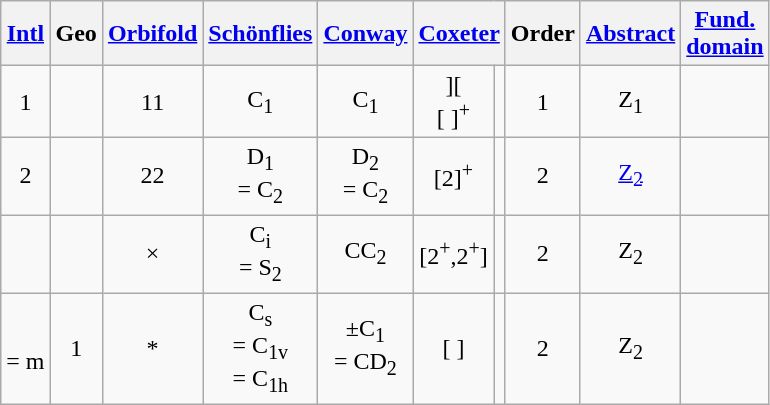<table class="wikitable">
<tr>
<th><a href='#'>Intl</a></th>
<th>Geo<br></th>
<th><a href='#'>Orbifold</a></th>
<th><a href='#'>Schönflies</a></th>
<th><a href='#'>Conway</a></th>
<th colspan=2><a href='#'>Coxeter</a></th>
<th>Order</th>
<th><a href='#'>Abstract</a></th>
<th><a href='#'>Fund.<br>domain</a></th>
</tr>
<tr align=center>
<td>1</td>
<td></td>
<td>11</td>
<td>C<sub>1</sub></td>
<td>C<sub>1</sub></td>
<td>][<br>[ ]<sup>+</sup></td>
<td></td>
<td>1</td>
<td>Z<sub>1</sub></td>
<td></td>
</tr>
<tr align=center>
<td>2</td>
<td></td>
<td>22</td>
<td>D<sub>1</sub><br>= C<sub>2</sub></td>
<td>D<sub>2</sub><br>= C<sub>2</sub></td>
<td>[2]<sup>+</sup></td>
<td></td>
<td>2</td>
<td><a href='#'>Z<sub>2</sub></a></td>
<td></td>
</tr>
<tr align=center>
<td></td>
<td></td>
<td>×</td>
<td>C<sub>i</sub><br>= S<sub>2</sub></td>
<td>CC<sub>2</sub></td>
<td>[2<sup>+</sup>,2<sup>+</sup>]</td>
<td></td>
<td>2</td>
<td>Z<sub>2</sub></td>
<td></td>
</tr>
<tr align=center>
<td><br>= m</td>
<td>1</td>
<td>*</td>
<td>C<sub>s</sub><br>= C<sub>1v</sub><br>= C<sub>1h</sub></td>
<td>±C<sub>1</sub><br>= CD<sub>2</sub></td>
<td>[ ]</td>
<td></td>
<td>2</td>
<td>Z<sub>2</sub></td>
<td></td>
</tr>
</table>
